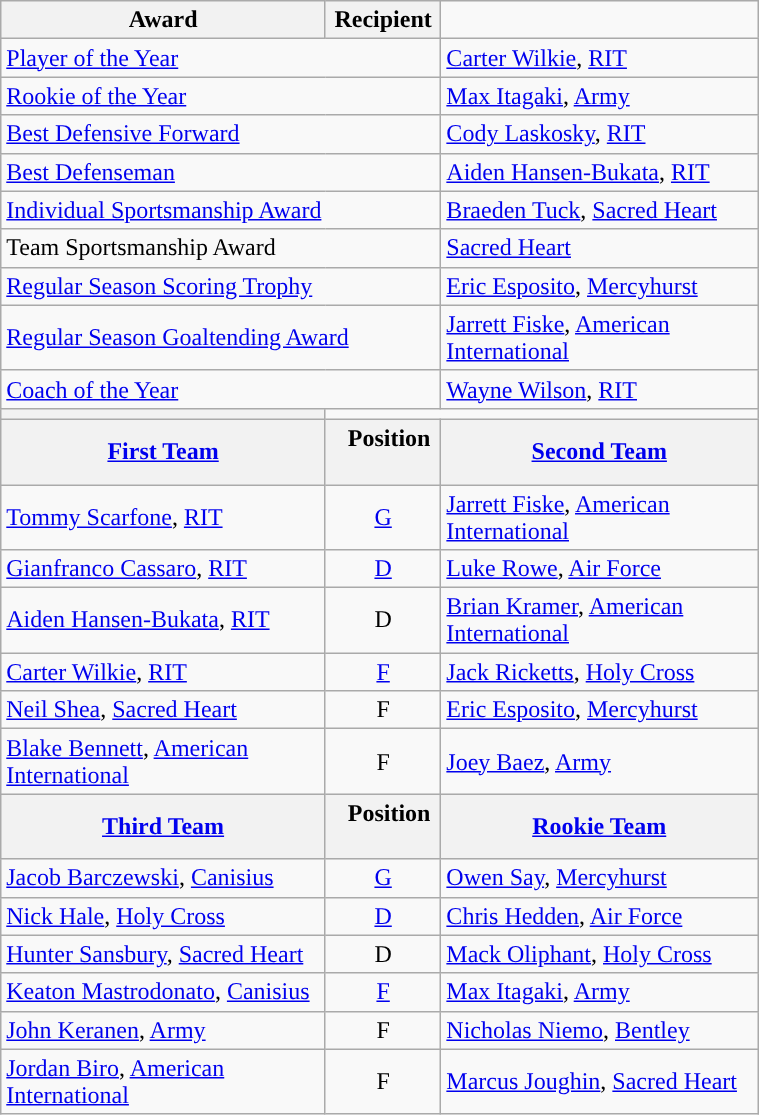<table class="wikitable" width=40%>
<tr>
<th>Award</th>
<th>Recipient</th>
</tr>
<tr>
<td colspan=2><a href='#'>Player of the Year</a></td>
<td><a href='#'>Carter Wilkie</a>, <a href='#'>RIT</a></td>
</tr>
<tr>
<td colspan=2><a href='#'>Rookie of the Year</a></td>
<td><a href='#'>Max Itagaki</a>, <a href='#'>Army</a></td>
</tr>
<tr>
<td colspan=2><a href='#'>Best Defensive Forward</a></td>
<td><a href='#'>Cody Laskosky</a>, <a href='#'>RIT</a></td>
</tr>
<tr>
<td colspan=2><a href='#'>Best Defenseman</a></td>
<td><a href='#'>Aiden Hansen-Bukata</a>, <a href='#'>RIT</a></td>
</tr>
<tr>
<td colspan=2><a href='#'>Individual Sportsmanship Award</a></td>
<td><a href='#'>Braeden Tuck</a>, <a href='#'>Sacred Heart</a></td>
</tr>
<tr>
<td colspan=2>Team Sportsmanship Award</td>
<td><a href='#'>Sacred Heart</a></td>
</tr>
<tr>
<td colspan=2><a href='#'>Regular Season Scoring Trophy</a></td>
<td><a href='#'>Eric Esposito</a>, <a href='#'>Mercyhurst</a></td>
</tr>
<tr>
<td colspan=2><a href='#'>Regular Season Goaltending Award</a></td>
<td><a href='#'>Jarrett Fiske</a>, <a href='#'>American International</a></td>
</tr>
<tr>
<td colspan=2><a href='#'>Coach of the Year</a></td>
<td><a href='#'>Wayne Wilson</a>, <a href='#'>RIT</a></td>
</tr>
<tr>
<th><a href='#'></a></th>
</tr>
<tr>
<th><a href='#'>First Team</a></th>
<th>  Position  </th>
<th><a href='#'>Second Team</a></th>
</tr>
<tr>
<td><a href='#'>Tommy Scarfone</a>, <a href='#'>RIT</a></td>
<td align=center><a href='#'>G</a></td>
<td><a href='#'>Jarrett Fiske</a>, <a href='#'>American International</a></td>
</tr>
<tr>
<td><a href='#'>Gianfranco Cassaro</a>, <a href='#'>RIT</a></td>
<td align=center><a href='#'>D</a></td>
<td><a href='#'>Luke Rowe</a>, <a href='#'>Air Force</a></td>
</tr>
<tr>
<td><a href='#'>Aiden Hansen-Bukata</a>, <a href='#'>RIT</a></td>
<td align=center>D</td>
<td><a href='#'>Brian Kramer</a>, <a href='#'>American International</a></td>
</tr>
<tr>
<td><a href='#'>Carter Wilkie</a>, <a href='#'>RIT</a></td>
<td align=center><a href='#'>F</a></td>
<td><a href='#'>Jack Ricketts</a>, <a href='#'>Holy Cross</a></td>
</tr>
<tr>
<td><a href='#'>Neil Shea</a>, <a href='#'>Sacred Heart</a></td>
<td align=center>F</td>
<td><a href='#'>Eric Esposito</a>, <a href='#'>Mercyhurst</a></td>
</tr>
<tr>
<td><a href='#'>Blake Bennett</a>, <a href='#'>American International</a></td>
<td align=center>F</td>
<td><a href='#'>Joey Baez</a>, <a href='#'>Army</a></td>
</tr>
<tr>
<th><a href='#'>Third Team</a></th>
<th>  Position  </th>
<th><a href='#'>Rookie Team</a></th>
</tr>
<tr>
<td><a href='#'>Jacob Barczewski</a>, <a href='#'>Canisius</a></td>
<td align=center><a href='#'>G</a></td>
<td><a href='#'>Owen Say</a>, <a href='#'>Mercyhurst</a></td>
</tr>
<tr>
<td><a href='#'>Nick Hale</a>, <a href='#'>Holy Cross</a></td>
<td align=center><a href='#'>D</a></td>
<td><a href='#'>Chris Hedden</a>, <a href='#'>Air Force</a></td>
</tr>
<tr>
<td><a href='#'>Hunter Sansbury</a>, <a href='#'>Sacred Heart</a></td>
<td align=center>D</td>
<td><a href='#'>Mack Oliphant</a>, <a href='#'>Holy Cross</a></td>
</tr>
<tr>
<td><a href='#'>Keaton Mastrodonato</a>, <a href='#'>Canisius</a></td>
<td align=center><a href='#'>F</a></td>
<td><a href='#'>Max Itagaki</a>, <a href='#'>Army</a></td>
</tr>
<tr>
<td><a href='#'>John Keranen</a>, <a href='#'>Army</a></td>
<td align=center>F</td>
<td><a href='#'>Nicholas Niemo</a>, <a href='#'>Bentley</a></td>
</tr>
<tr>
<td><a href='#'>Jordan Biro</a>, <a href='#'>American International</a></td>
<td align=center>F</td>
<td><a href='#'>Marcus Joughin</a>, <a href='#'>Sacred Heart</a></td>
</tr>
</table>
